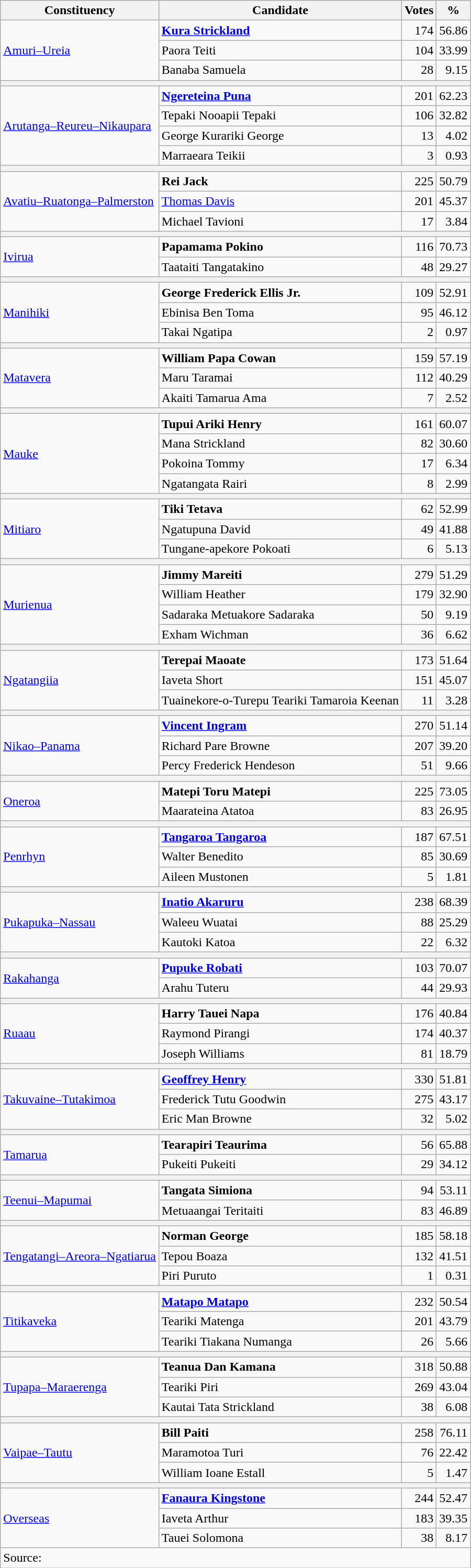<table class="wikitable" style=text-align:right>
<tr>
<th>Constituency</th>
<th>Candidate</th>
<th>Votes</th>
<th>%</th>
</tr>
<tr>
<td align=left rowspan=3><a href='#'>Amuri–Ureia</a></td>
<td align=left><strong><a href='#'>Kura Strickland</a></strong></td>
<td>174</td>
<td>56.86</td>
</tr>
<tr>
<td align=left>Paora Teiti</td>
<td>104</td>
<td>33.99</td>
</tr>
<tr>
<td align=left>Banaba Samuela</td>
<td>28</td>
<td>9.15</td>
</tr>
<tr>
<th colspan=4></th>
</tr>
<tr>
<td align=left rowspan=4><a href='#'>Arutanga–Reureu–Nikaupara</a></td>
<td align=left><strong><a href='#'>Ngereteina Puna</a></strong></td>
<td>201</td>
<td>62.23</td>
</tr>
<tr>
<td align=left>Tepaki Nooapii Tepaki</td>
<td>106</td>
<td>32.82</td>
</tr>
<tr>
<td align=left>George Kurariki George</td>
<td>13</td>
<td>4.02</td>
</tr>
<tr>
<td align=left>Marraeara Teikii</td>
<td>3</td>
<td>0.93</td>
</tr>
<tr>
<th colspan=4></th>
</tr>
<tr>
<td align=left rowspan=3><a href='#'>Avatiu–Ruatonga–Palmerston</a></td>
<td align=left><strong>Rei Jack</strong></td>
<td>225</td>
<td>50.79</td>
</tr>
<tr>
<td align=left><a href='#'>Thomas Davis</a></td>
<td>201</td>
<td>45.37</td>
</tr>
<tr>
<td align=left>Michael Tavioni</td>
<td>17</td>
<td>3.84</td>
</tr>
<tr>
<th colspan=4></th>
</tr>
<tr>
<td align=left rowspan=2><a href='#'>Ivirua</a></td>
<td align=left><strong>Papamama Pokino</strong></td>
<td>116</td>
<td>70.73</td>
</tr>
<tr>
<td align=left>Taataiti Tangatakino</td>
<td>48</td>
<td>29.27</td>
</tr>
<tr>
<th colspan=4></th>
</tr>
<tr>
<td align=left rowspan=3><a href='#'>Manihiki</a></td>
<td align=left><strong>George Frederick Ellis Jr.</strong></td>
<td>109</td>
<td>52.91</td>
</tr>
<tr>
<td align=left>Ebinisa Ben Toma</td>
<td>95</td>
<td>46.12</td>
</tr>
<tr>
<td align=left>Takai Ngatipa</td>
<td>2</td>
<td>0.97</td>
</tr>
<tr>
<th colspan=4></th>
</tr>
<tr>
<td align=left rowspan=3><a href='#'>Matavera</a></td>
<td align=left><strong>William Papa Cowan</strong></td>
<td>159</td>
<td>57.19</td>
</tr>
<tr>
<td align=left>Maru Taramai</td>
<td>112</td>
<td>40.29</td>
</tr>
<tr>
<td align=left>Akaiti Tamarua Ama</td>
<td>7</td>
<td>2.52</td>
</tr>
<tr>
<th colspan=4></th>
</tr>
<tr>
<td align=left rowspan=4><a href='#'>Mauke</a></td>
<td align=left><strong>Tupui Ariki Henry</strong></td>
<td>161</td>
<td>60.07</td>
</tr>
<tr>
<td align=left>Mana Strickland</td>
<td>82</td>
<td>30.60</td>
</tr>
<tr>
<td align=left>Pokoina Tommy</td>
<td>17</td>
<td>6.34</td>
</tr>
<tr>
<td align=left>Ngatangata Rairi</td>
<td>8</td>
<td>2.99</td>
</tr>
<tr>
<th colspan=4></th>
</tr>
<tr>
<td align=left rowspan=3><a href='#'>Mitiaro</a></td>
<td align=left><strong>Tiki Tetava</strong></td>
<td>62</td>
<td>52.99</td>
</tr>
<tr>
<td align=left>Ngatupuna David</td>
<td>49</td>
<td>41.88</td>
</tr>
<tr>
<td align=left>Tungane-apekore Pokoati</td>
<td>6</td>
<td>5.13</td>
</tr>
<tr>
<th colspan=4></th>
</tr>
<tr>
<td align=left rowspan=4><a href='#'>Murienua</a></td>
<td align=left><strong>Jimmy Mareiti</strong></td>
<td>279</td>
<td>51.29</td>
</tr>
<tr>
<td align=left>William Heather</td>
<td>179</td>
<td>32.90</td>
</tr>
<tr>
<td align=left>Sadaraka Metuakore Sadaraka</td>
<td>50</td>
<td>9.19</td>
</tr>
<tr>
<td align=left>Exham Wichman</td>
<td>36</td>
<td>6.62</td>
</tr>
<tr>
<th colspan=4></th>
</tr>
<tr>
<td align=left rowspan=3><a href='#'>Ngatangiia</a></td>
<td align=left><strong>Terepai Maoate</strong></td>
<td>173</td>
<td>51.64</td>
</tr>
<tr>
<td align=left>Iaveta Short</td>
<td>151</td>
<td>45.07</td>
</tr>
<tr>
<td align=left>Tuainekore-o-Turepu Teariki Tamaroia Keenan</td>
<td>11</td>
<td>3.28</td>
</tr>
<tr>
<th colspan=4></th>
</tr>
<tr>
<td align=left rowspan=3><a href='#'>Nikao–Panama</a></td>
<td align=left><strong><a href='#'>Vincent Ingram</a></strong></td>
<td>270</td>
<td>51.14</td>
</tr>
<tr>
<td align=left>Richard Pare Browne</td>
<td>207</td>
<td>39.20</td>
</tr>
<tr>
<td align=left>Percy Frederick Hendeson</td>
<td>51</td>
<td>9.66</td>
</tr>
<tr>
<th colspan=4></th>
</tr>
<tr>
<td align=left rowspan=2><a href='#'>Oneroa</a></td>
<td align=left><strong>Matepi Toru Matepi</strong></td>
<td>225</td>
<td>73.05</td>
</tr>
<tr>
<td align=left>Maarateina Atatoa</td>
<td>83</td>
<td>26.95</td>
</tr>
<tr>
<th colspan=4></th>
</tr>
<tr>
<td align=left rowspan=3><a href='#'>Penrhyn</a></td>
<td align=left><strong><a href='#'>Tangaroa Tangaroa</a></strong></td>
<td>187</td>
<td>67.51</td>
</tr>
<tr>
<td align=left>Walter Benedito</td>
<td>85</td>
<td>30.69</td>
</tr>
<tr>
<td align=left>Aileen Mustonen</td>
<td>5</td>
<td>1.81</td>
</tr>
<tr>
<th colspan=4></th>
</tr>
<tr>
<td align=left rowspan=3><a href='#'>Pukapuka–Nassau</a></td>
<td align=left><strong><a href='#'>Inatio Akaruru</a></strong></td>
<td>238</td>
<td>68.39</td>
</tr>
<tr>
<td align=left>Waleeu Wuatai</td>
<td>88</td>
<td>25.29</td>
</tr>
<tr>
<td align=left>Kautoki Katoa</td>
<td>22</td>
<td>6.32</td>
</tr>
<tr>
<th colspan=4></th>
</tr>
<tr>
<td align=left rowspan=2><a href='#'>Rakahanga</a></td>
<td align=left><strong><a href='#'>Pupuke Robati</a></strong></td>
<td>103</td>
<td>70.07</td>
</tr>
<tr>
<td align=left>Arahu Tuteru</td>
<td>44</td>
<td>29.93</td>
</tr>
<tr>
<th colspan=4></th>
</tr>
<tr>
<td align=left rowspan=3><a href='#'>Ruaau</a></td>
<td align=left><strong>Harry Tauei Napa</strong></td>
<td>176</td>
<td>40.84</td>
</tr>
<tr>
<td align=left>Raymond Pirangi</td>
<td>174</td>
<td>40.37</td>
</tr>
<tr>
<td align=left>Joseph Williams</td>
<td>81</td>
<td>18.79</td>
</tr>
<tr>
<th colspan=4></th>
</tr>
<tr>
<td align=left rowspan=3><a href='#'>Takuvaine–Tutakimoa</a></td>
<td align=left><strong><a href='#'>Geoffrey Henry</a></strong></td>
<td>330</td>
<td>51.81</td>
</tr>
<tr>
<td align=left>Frederick Tutu Goodwin</td>
<td>275</td>
<td>43.17</td>
</tr>
<tr>
<td align=left>Eric Man Browne</td>
<td>32</td>
<td>5.02</td>
</tr>
<tr>
<th colspan=4></th>
</tr>
<tr>
<td align=left rowspan=2><a href='#'>Tamarua</a></td>
<td align=left><strong>Tearapiri Teaurima</strong></td>
<td>56</td>
<td>65.88</td>
</tr>
<tr>
<td align=left>Pukeiti Pukeiti</td>
<td>29</td>
<td>34.12</td>
</tr>
<tr>
<th colspan=4></th>
</tr>
<tr>
<td align=left rowspan=2><a href='#'>Teenui–Mapumai</a></td>
<td align=left><strong>Tangata Simiona</strong></td>
<td>94</td>
<td>53.11</td>
</tr>
<tr>
<td align=left>Metuaangai Teritaiti</td>
<td>83</td>
<td>46.89</td>
</tr>
<tr>
<th colspan=4></th>
</tr>
<tr>
<td align=left rowspan=3><a href='#'>Tengatangi–Areora–Ngatiarua</a></td>
<td align=left><strong>Norman George</strong></td>
<td>185</td>
<td>58.18</td>
</tr>
<tr>
<td align=left>Tepou Boaza</td>
<td>132</td>
<td>41.51</td>
</tr>
<tr>
<td align=left>Piri Puruto</td>
<td>1</td>
<td>0.31</td>
</tr>
<tr>
<th colspan=4></th>
</tr>
<tr>
<td align=left rowspan=3><a href='#'>Titikaveka</a></td>
<td align=left><strong><a href='#'>Matapo Matapo</a></strong></td>
<td>232</td>
<td>50.54</td>
</tr>
<tr>
<td align=left>Teariki Matenga</td>
<td>201</td>
<td>43.79</td>
</tr>
<tr>
<td align=left>Teariki Tiakana Numanga</td>
<td>26</td>
<td>5.66</td>
</tr>
<tr>
<th colspan=4></th>
</tr>
<tr>
<td align=left rowspan=3><a href='#'>Tupapa–Maraerenga</a></td>
<td align=left><strong>Teanua Dan Kamana</strong></td>
<td>318</td>
<td>50.88</td>
</tr>
<tr>
<td align=left>Teariki Piri</td>
<td>269</td>
<td>43.04</td>
</tr>
<tr>
<td align=left>Kautai Tata Strickland</td>
<td>38</td>
<td>6.08</td>
</tr>
<tr>
<th colspan=4></th>
</tr>
<tr>
<td align=left rowspan=3><a href='#'>Vaipae–Tautu</a></td>
<td align=left><strong>Bill Paiti</strong></td>
<td>258</td>
<td>76.11</td>
</tr>
<tr>
<td align=left>Maramotoa Turi</td>
<td>76</td>
<td>22.42</td>
</tr>
<tr>
<td align=left>William Ioane Estall</td>
<td>5</td>
<td>1.47</td>
</tr>
<tr>
<th colspan=4></th>
</tr>
<tr>
<td align=left rowspan=3><a href='#'>Overseas</a></td>
<td align=left><strong><a href='#'>Fanaura Kingstone</a></strong></td>
<td>244</td>
<td>52.47</td>
</tr>
<tr>
<td align=left>Iaveta Arthur</td>
<td>183</td>
<td>39.35</td>
</tr>
<tr>
<td align=left>Tauei Solomona</td>
<td>38</td>
<td>8.17</td>
</tr>
<tr>
<td align=left colspan=4>Source:</td>
</tr>
</table>
